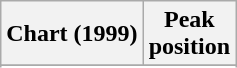<table class="wikitable sortable plainrowheaders">
<tr>
<th>Chart (1999)</th>
<th>Peak<br>position</th>
</tr>
<tr>
</tr>
<tr>
</tr>
<tr>
</tr>
<tr>
</tr>
<tr>
</tr>
<tr>
</tr>
<tr>
</tr>
<tr>
</tr>
<tr>
</tr>
<tr>
</tr>
</table>
